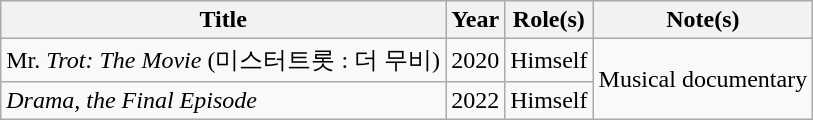<table class="wikitable">
<tr>
<th>Title</th>
<th>Year</th>
<th>Role(s)</th>
<th>Note(s)</th>
</tr>
<tr>
<td>Mr. <em>Trot: The Movie</em> (미스터트롯 : 더 무비)</td>
<td>2020</td>
<td>Himself </td>
<td rowspan="2">Musical documentary</td>
</tr>
<tr>
<td><em>Drama, the Final Episode</em></td>
<td>2022</td>
<td>Himself</td>
</tr>
</table>
